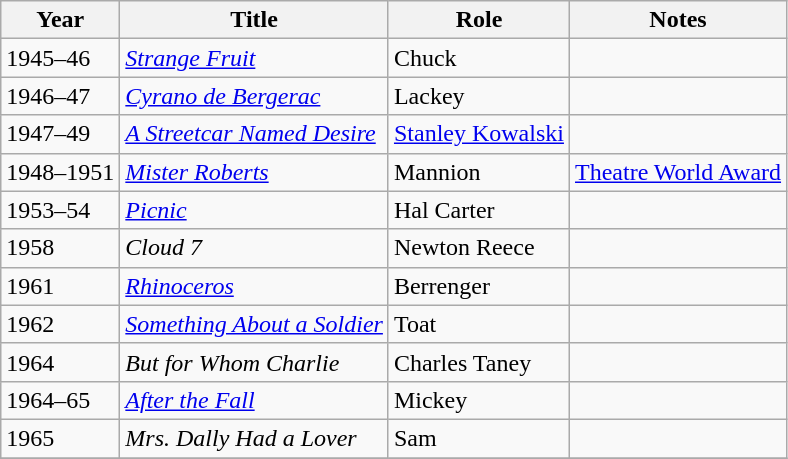<table class="wikitable sortable">
<tr>
<th>Year</th>
<th>Title</th>
<th>Role</th>
<th>Notes</th>
</tr>
<tr>
<td>1945–46</td>
<td><em><a href='#'>Strange Fruit</a></em></td>
<td>Chuck</td>
<td></td>
</tr>
<tr>
<td>1946–47</td>
<td><em><a href='#'>Cyrano de Bergerac</a></em></td>
<td>Lackey</td>
<td></td>
</tr>
<tr>
<td>1947–49</td>
<td><em><a href='#'>A Streetcar Named Desire</a></em></td>
<td><a href='#'>Stanley Kowalski</a></td>
<td></td>
</tr>
<tr>
<td>1948–1951</td>
<td><em><a href='#'>Mister Roberts</a></em></td>
<td>Mannion</td>
<td><a href='#'>Theatre World Award</a></td>
</tr>
<tr>
<td>1953–54</td>
<td><em><a href='#'>Picnic</a></em></td>
<td>Hal Carter</td>
<td></td>
</tr>
<tr>
<td>1958</td>
<td><em>Cloud 7</em></td>
<td>Newton Reece</td>
<td></td>
</tr>
<tr>
<td>1961</td>
<td><em><a href='#'>Rhinoceros</a></em></td>
<td>Berrenger</td>
<td></td>
</tr>
<tr>
<td>1962</td>
<td><em><a href='#'>Something About a Soldier</a></em></td>
<td>Toat</td>
<td></td>
</tr>
<tr>
<td>1964</td>
<td><em>But for Whom Charlie</em></td>
<td>Charles Taney</td>
<td></td>
</tr>
<tr>
<td>1964–65</td>
<td><em><a href='#'>After the Fall</a></em></td>
<td>Mickey</td>
<td></td>
</tr>
<tr>
<td>1965</td>
<td><em>Mrs. Dally Had a Lover</em></td>
<td>Sam</td>
<td></td>
</tr>
<tr>
</tr>
</table>
